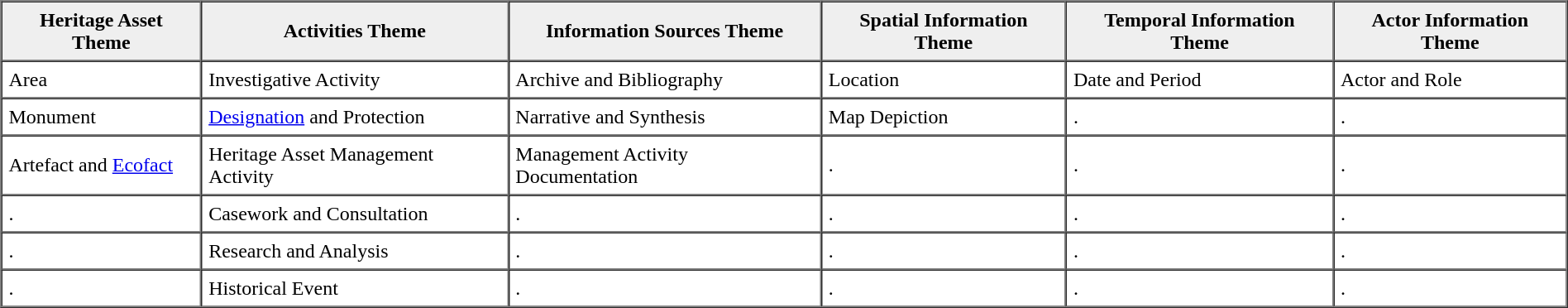<table border="1" cellpadding="5" cellspacing="0" align="center">
<tr>
<th scope="col" style="background:#efefef;">Heritage Asset Theme</th>
<th scope="col" style="background:#efefef;">Activities Theme</th>
<th scope="col" style="background:#efefef;">Information Sources Theme</th>
<th scope="col" style="background:#efefef;">Spatial Information Theme</th>
<th scope="col" style="background:#efefef;">Temporal Information Theme</th>
<th scope="col" style="background:#efefef;">Actor Information Theme</th>
</tr>
<tr>
<td>Area</td>
<td>Investigative Activity</td>
<td>Archive and Bibliography</td>
<td>Location</td>
<td>Date and Period</td>
<td>Actor and Role</td>
</tr>
<tr>
<td>Monument</td>
<td><a href='#'>Designation</a> and Protection</td>
<td>Narrative and Synthesis</td>
<td>Map Depiction</td>
<td>.</td>
<td>.</td>
</tr>
<tr>
<td>Artefact and <a href='#'>Ecofact</a></td>
<td>Heritage Asset Management Activity</td>
<td>Management Activity Documentation</td>
<td>.</td>
<td>.</td>
<td>.</td>
</tr>
<tr>
<td>.</td>
<td>Casework and Consultation</td>
<td>.</td>
<td>.</td>
<td>.</td>
<td>.</td>
</tr>
<tr>
<td>.</td>
<td>Research and Analysis</td>
<td>.</td>
<td>.</td>
<td>.</td>
<td>.</td>
</tr>
<tr>
<td>.</td>
<td>Historical Event</td>
<td>.</td>
<td>.</td>
<td>.</td>
<td>.</td>
</tr>
</table>
